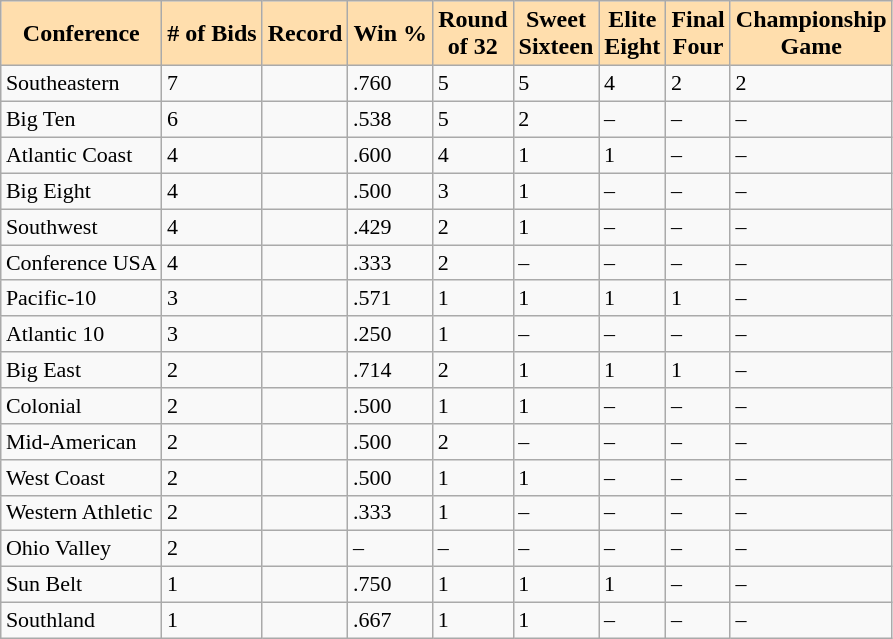<table class="wikitable sortable">
<tr>
<th style="background-color:#FFDEAD;">Conference</th>
<th style="background-color:#FFDEAD;"># of Bids</th>
<th style="background-color:#FFDEAD;">Record</th>
<th style="background-color:#FFDEAD;">Win %</th>
<th style="background-color:#FFDEAD;">Round<br> of 32</th>
<th style="background-color:#FFDEAD;">Sweet<br> Sixteen</th>
<th style="background-color:#FFDEAD;">Elite<br> Eight</th>
<th style="background-color:#FFDEAD;">Final<br> Four</th>
<th style="background-color:#FFDEAD;">Championship<br> Game</th>
</tr>
<tr style="font-size:11pt"   valign="bottom">
<td height="15">Southeastern</td>
<td>7</td>
<td></td>
<td>.760</td>
<td>5</td>
<td>5</td>
<td>4</td>
<td>2</td>
<td>2</td>
</tr>
<tr style="font-size:11pt"  valign="bottom">
<td height="15">Big Ten</td>
<td>6</td>
<td></td>
<td>.538</td>
<td>5</td>
<td>2</td>
<td>–</td>
<td>–</td>
<td>–</td>
</tr>
<tr style="font-size:11pt"  valign="bottom">
<td height="15">Atlantic Coast</td>
<td>4</td>
<td></td>
<td>.600</td>
<td>4</td>
<td>1</td>
<td>1</td>
<td>–</td>
<td>–</td>
</tr>
<tr style="font-size:11pt"  valign="bottom">
<td height="15">Big Eight</td>
<td>4</td>
<td></td>
<td>.500</td>
<td>3</td>
<td>1</td>
<td>–</td>
<td>–</td>
<td>–</td>
</tr>
<tr style="font-size:11pt"  valign="bottom">
<td height="15">Southwest</td>
<td>4</td>
<td></td>
<td>.429</td>
<td>2</td>
<td>1</td>
<td>–</td>
<td>–</td>
<td>–</td>
</tr>
<tr style="font-size:11pt"  valign="bottom">
<td height="15">Conference USA</td>
<td>4</td>
<td></td>
<td>.333</td>
<td>2</td>
<td>–</td>
<td>–</td>
<td>–</td>
<td>–</td>
</tr>
<tr style="font-size:11pt"  valign="bottom">
<td height="15">Pacific-10</td>
<td>3</td>
<td></td>
<td>.571</td>
<td>1</td>
<td>1</td>
<td>1</td>
<td>1</td>
<td>–</td>
</tr>
<tr style="font-size:11pt"  valign="bottom">
<td height="15">Atlantic 10</td>
<td>3</td>
<td></td>
<td>.250</td>
<td>1</td>
<td>–</td>
<td>–</td>
<td>–</td>
<td>–</td>
</tr>
<tr style="font-size:11pt"  valign="bottom">
<td height="15">Big East</td>
<td>2</td>
<td></td>
<td>.714</td>
<td>2</td>
<td>1</td>
<td>1</td>
<td>1</td>
<td>–</td>
</tr>
<tr style="font-size:11pt"  valign="bottom">
<td height="15">Colonial</td>
<td>2</td>
<td></td>
<td>.500</td>
<td>1</td>
<td>1</td>
<td>–</td>
<td>–</td>
<td>–</td>
</tr>
<tr style="font-size:11pt"  valign="bottom">
<td height="15">Mid-American</td>
<td>2</td>
<td></td>
<td>.500</td>
<td>2</td>
<td>–</td>
<td>–</td>
<td>–</td>
<td>–</td>
</tr>
<tr style="font-size:11pt"  valign="bottom">
<td height="15">West Coast</td>
<td>2</td>
<td></td>
<td>.500</td>
<td>1</td>
<td>1</td>
<td>–</td>
<td>–</td>
<td>–</td>
</tr>
<tr style="font-size:11pt"  valign="bottom">
<td height="15">Western Athletic</td>
<td>2</td>
<td></td>
<td>.333</td>
<td>1</td>
<td>–</td>
<td>–</td>
<td>–</td>
<td>–</td>
</tr>
<tr style="font-size:11pt"  valign="bottom">
<td height="15">Ohio Valley</td>
<td>2</td>
<td></td>
<td>–</td>
<td>–</td>
<td>–</td>
<td>–</td>
<td>–</td>
<td>–</td>
</tr>
<tr style="font-size:11pt"  valign="bottom">
<td height="15">Sun Belt</td>
<td>1</td>
<td></td>
<td>.750</td>
<td>1</td>
<td>1</td>
<td>1</td>
<td>–</td>
<td>–</td>
</tr>
<tr style="font-size:11pt"  valign="bottom">
<td height="15">Southland</td>
<td>1</td>
<td></td>
<td>.667</td>
<td>1</td>
<td>1</td>
<td>–</td>
<td>–</td>
<td>–</td>
</tr>
</table>
